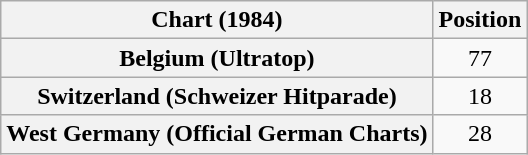<table class="wikitable sortable plainrowheaders" style="text-align:center">
<tr>
<th>Chart (1984)</th>
<th>Position</th>
</tr>
<tr>
<th scope="row">Belgium (Ultratop)</th>
<td>77</td>
</tr>
<tr>
<th scope="row">Switzerland (Schweizer Hitparade)</th>
<td>18</td>
</tr>
<tr>
<th scope="row">West Germany (Official German Charts)</th>
<td>28</td>
</tr>
</table>
